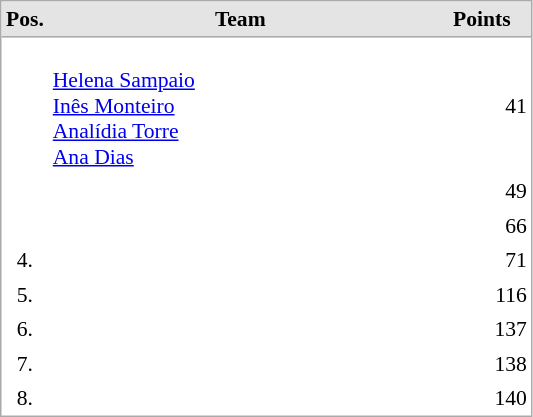<table cellspacing="0" cellpadding="3" style="border:1px solid #AAAAAA;font-size:90%">
<tr bgcolor="#E4E4E4">
<th style="border-bottom:1px solid #AAAAAA" width=10>Pos.</th>
<th style="border-bottom:1px solid #AAAAAA" width=250>Team</th>
<th style="border-bottom:1px solid #AAAAAA" width=60>Points</th>
</tr>
<tr align="center">
<td align="center" valign="top"></td>
<td align="left"> <br> <a href='#'>Helena Sampaio</a> <br> <a href='#'>Inês Monteiro</a> <br> <a href='#'>Analídia Torre</a> <br> <a href='#'>Ana Dias</a> <br></td>
<td align="right">41</td>
</tr>
<tr align="center">
<td align="center" valign="top"></td>
<td align="left"></td>
<td align="right">49</td>
</tr>
<tr align="center">
<td align="center" valign="top"></td>
<td align="left"></td>
<td align="right">66</td>
</tr>
<tr align="center">
<td align="center" valign="top">4.</td>
<td align="left"></td>
<td align="right">71</td>
</tr>
<tr align="center">
<td align="center" valign="top">5.</td>
<td align="left"></td>
<td align="right">116</td>
</tr>
<tr align="center">
<td align="center" valign="top">6.</td>
<td align="left"></td>
<td align="right">137</td>
</tr>
<tr align="center">
<td align="center" valign="top">7.</td>
<td align="left"></td>
<td align="right">138</td>
</tr>
<tr align="center">
<td align="center" valign="top">8.</td>
<td align="left"></td>
<td align="right">140</td>
</tr>
</table>
